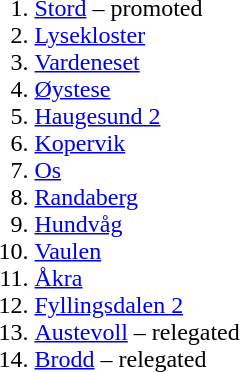<table class="nowrap">
<tr>
<td><br><ol><li><a href='#'>Stord</a> – promoted</li><li><a href='#'>Lysekloster</a></li><li><a href='#'>Vardeneset</a></li><li><a href='#'>Øystese</a></li><li><a href='#'>Haugesund 2</a></li><li><a href='#'>Kopervik</a></li><li><a href='#'>Os</a></li><li><a href='#'>Randaberg</a></li><li><a href='#'>Hundvåg</a></li><li><a href='#'>Vaulen</a></li><li><a href='#'>Åkra</a></li><li><a href='#'>Fyllingsdalen 2</a></li><li><a href='#'>Austevoll</a> – relegated</li><li><a href='#'>Brodd</a> – relegated</li></ol></td>
</tr>
</table>
